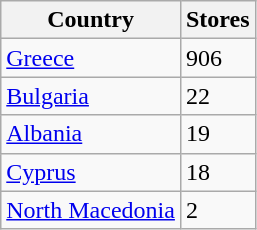<table class="wikitable sortable">
<tr>
<th>Country</th>
<th>Stores</th>
</tr>
<tr>
<td><a href='#'>Greece</a></td>
<td>906</td>
</tr>
<tr>
<td><a href='#'>Bulgaria</a></td>
<td>22</td>
</tr>
<tr>
<td><a href='#'>Albania</a></td>
<td>19</td>
</tr>
<tr>
<td><a href='#'>Cyprus</a></td>
<td>18</td>
</tr>
<tr>
<td><a href='#'>North Macedonia</a></td>
<td>2</td>
</tr>
</table>
